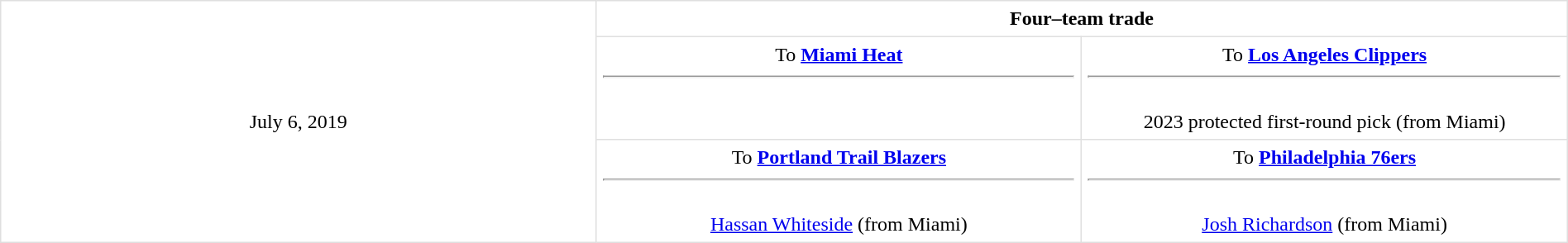<table border=1 style="border-collapse:collapse; text-align: center; width: 100%" bordercolor="#DFDFDF" cellpadding="5">
<tr>
<td rowspan=3>July 6, 2019</td>
<td colspan=2><strong>Four–team trade</strong></td>
</tr>
<tr>
<td style="width:31%; vertical-align:top;">To <strong><a href='#'>Miami Heat</a></strong><hr><br></td>
<td style="width:31%; vertical-align:top;">To <strong><a href='#'>Los Angeles Clippers</a></strong><hr><br>2023 protected first-round pick (from Miami)</td>
</tr>
<tr>
<td style="width:31%; vertical-align:top;">To <strong><a href='#'>Portland Trail Blazers</a></strong><hr><br> <a href='#'>Hassan Whiteside</a> (from Miami)</td>
<td style="width:31%; vertical-align:top;">To <strong><a href='#'>Philadelphia 76ers</a></strong><hr><br> <a href='#'>Josh Richardson</a> (from Miami)</td>
</tr>
</table>
